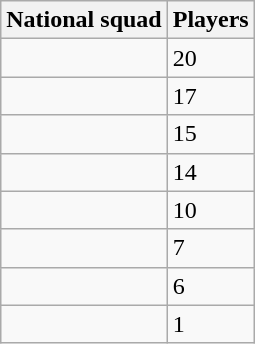<table class="wikitable sortable">
<tr>
<th>National squad</th>
<th>Players</th>
</tr>
<tr>
<td></td>
<td>20</td>
</tr>
<tr>
<td></td>
<td>17</td>
</tr>
<tr>
<td></td>
<td>15</td>
</tr>
<tr>
<td></td>
<td>14</td>
</tr>
<tr>
<td></td>
<td>10</td>
</tr>
<tr>
<td></td>
<td>7</td>
</tr>
<tr>
<td></td>
<td>6</td>
</tr>
<tr>
<td></td>
<td>1</td>
</tr>
</table>
